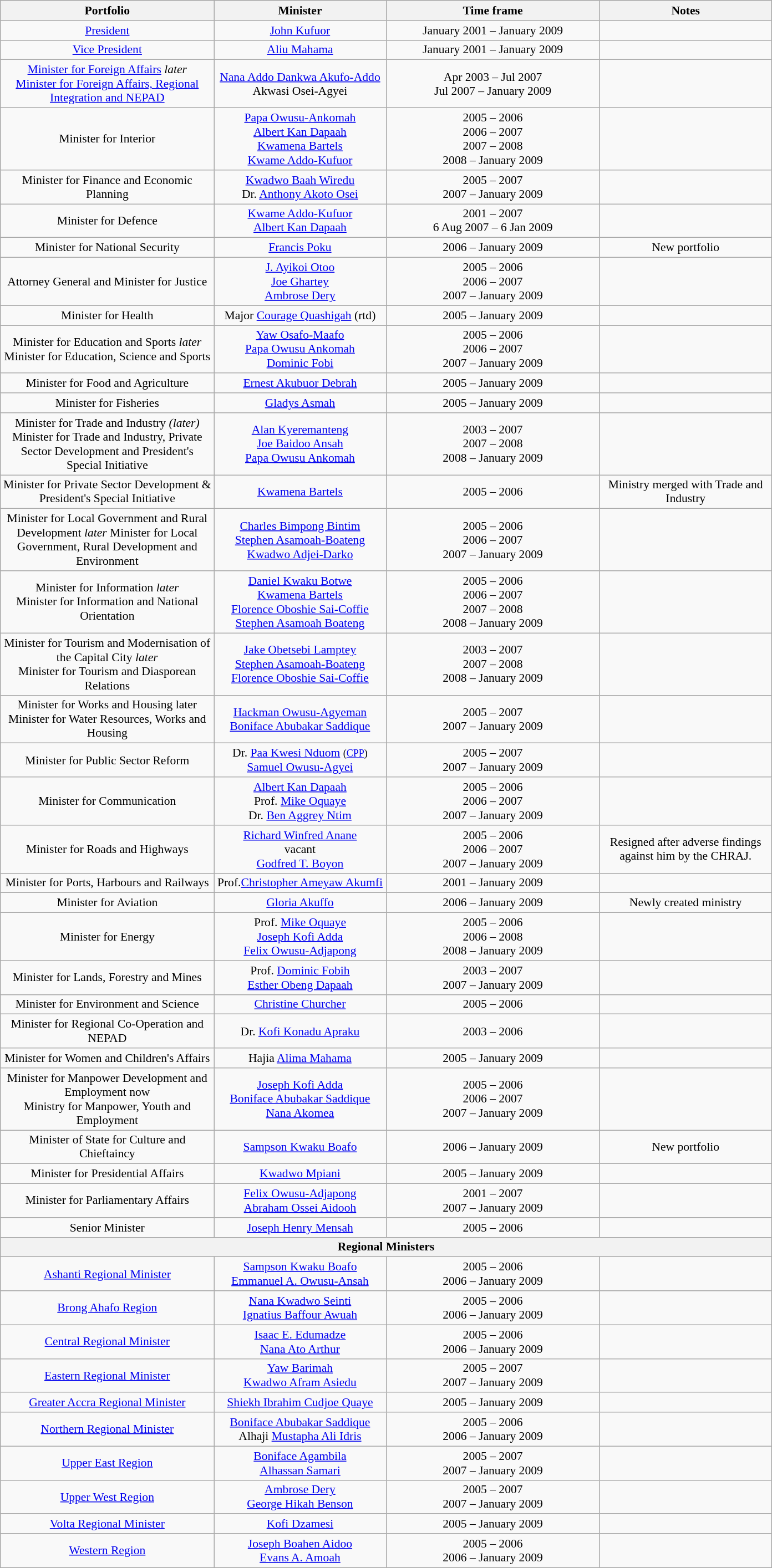<table class="wikitable" style="margin:1em auto; font-size:90%; text-align:center;">
<tr>
<th width=250>Portfolio</th>
<th width=200>Minister</th>
<th width=250>Time frame</th>
<th width=200>Notes</th>
</tr>
<tr>
<td><a href='#'>President</a></td>
<td><a href='#'>John Kufuor</a></td>
<td>January 2001 – January 2009</td>
<td></td>
</tr>
<tr>
<td><a href='#'>Vice President</a></td>
<td><a href='#'>Aliu Mahama</a></td>
<td>January 2001 – January 2009</td>
<td></td>
</tr>
<tr>
<td><a href='#'>Minister for Foreign Affairs</a> <em>later</em><br><a href='#'>Minister for Foreign Affairs, Regional Integration and NEPAD</a></td>
<td><a href='#'>Nana Addo Dankwa Akufo-Addo</a><br>Akwasi Osei-Agyei<br></td>
<td> Apr 2003 – Jul 2007<br> Jul 2007 – January 2009</td>
<td></td>
</tr>
<tr>
<td>Minister for Interior</td>
<td><a href='#'>Papa Owusu-Ankomah</a><br><a href='#'>Albert Kan Dapaah</a><br><a href='#'>Kwamena Bartels</a><br><a href='#'>Kwame Addo-Kufuor</a></td>
<td> 2005 – 2006<br> 2006 – 2007<br> 2007 – 2008<br> 2008 – January 2009</td>
<td></td>
</tr>
<tr>
<td>Minister for Finance and Economic Planning</td>
<td><a href='#'>Kwadwo Baah Wiredu</a><br>Dr. <a href='#'>Anthony Akoto Osei</a></td>
<td> 2005 – 2007<br> 2007 – January 2009</td>
<td></td>
</tr>
<tr>
<td>Minister for Defence</td>
<td><a href='#'>Kwame Addo-Kufuor</a><br><a href='#'>Albert Kan Dapaah</a></td>
<td>2001 – 2007<br>6 Aug 2007 – 6 Jan 2009</td>
<td></td>
</tr>
<tr>
<td>Minister for National Security</td>
<td><a href='#'>Francis Poku</a></td>
<td> 2006 – January 2009</td>
<td>New portfolio</td>
</tr>
<tr>
<td>Attorney General and Minister for Justice</td>
<td><a href='#'>J. Ayikoi Otoo</a><br><a href='#'>Joe Ghartey</a><br><a href='#'>Ambrose Dery</a></td>
<td> 2005 – 2006<br> 2006 – 2007<br> 2007 – January 2009</td>
<td></td>
</tr>
<tr>
<td>Minister for Health</td>
<td>Major <a href='#'>Courage Quashigah</a> (rtd)</td>
<td> 2005 – January 2009</td>
<td></td>
</tr>
<tr>
<td>Minister for Education and Sports <em>later</em> Minister for Education, Science and Sports</td>
<td><a href='#'>Yaw Osafo-Maafo</a><br><a href='#'>Papa Owusu Ankomah</a><br><a href='#'>Dominic Fobi</a></td>
<td> 2005 – 2006<br> 2006 – 2007<br> 2007 – January 2009</td>
<td></td>
</tr>
<tr>
<td>Minister for Food and Agriculture</td>
<td><a href='#'>Ernest Akubuor Debrah</a></td>
<td> 2005 – January 2009</td>
<td></td>
</tr>
<tr>
<td>Minister for Fisheries</td>
<td><a href='#'>Gladys Asmah</a></td>
<td> 2005 – January 2009</td>
<td></td>
</tr>
<tr>
<td>Minister for Trade and Industry <em>(later)</em><br>Minister for Trade and Industry, Private Sector Development and President's Special Initiative</td>
<td><a href='#'>Alan Kyeremanteng</a><br><a href='#'>Joe Baidoo Ansah</a><br><a href='#'>Papa Owusu Ankomah</a></td>
<td> 2003 – 2007<br> 2007 – 2008<br> 2008 – January 2009</td>
<td></td>
</tr>
<tr>
<td>Minister for Private Sector Development & President's Special Initiative</td>
<td><a href='#'>Kwamena Bartels</a></td>
<td> 2005 – 2006</td>
<td>Ministry merged with Trade and Industry</td>
</tr>
<tr>
<td>Minister for Local Government and Rural Development  <em>later</em> Minister for Local Government, Rural Development and Environment</td>
<td><a href='#'>Charles Bimpong Bintim</a><br><a href='#'>Stephen Asamoah-Boateng</a><br><a href='#'>Kwadwo Adjei-Darko</a></td>
<td> 2005 – 2006<br> 2006 – 2007<br> 2007 – January 2009</td>
<td></td>
</tr>
<tr>
<td>Minister for Information <em>later</em><br>Minister for Information and National Orientation</td>
<td><a href='#'>Daniel Kwaku Botwe</a><br><a href='#'>Kwamena Bartels</a><br><a href='#'>Florence Oboshie Sai-Coffie</a><br><a href='#'>Stephen Asamoah Boateng</a></td>
<td> 2005 – 2006<br> 2006 – 2007<br> 2007 – 2008<br>2008 – January 2009</td>
<td></td>
</tr>
<tr>
<td>Minister for Tourism and Modernisation of the Capital City <em>later</em><br>Minister for Tourism and Diasporean Relations</td>
<td><a href='#'>Jake Obetsebi Lamptey</a><br><a href='#'>Stephen Asamoah-Boateng</a><br><a href='#'>Florence Oboshie Sai-Coffie</a></td>
<td> 2003 – 2007<br> 2007 – 2008<br>2008 – January 2009</td>
<td></td>
</tr>
<tr>
<td>Minister for Works and Housing later Minister for Water Resources, Works and Housing</td>
<td><a href='#'>Hackman Owusu-Agyeman</a><br><a href='#'>Boniface Abubakar Saddique</a></td>
<td> 2005 – 2007<br> 2007 – January 2009</td>
<td></td>
</tr>
<tr>
<td>Minister for Public Sector Reform</td>
<td>Dr. <a href='#'>Paa Kwesi Nduom</a> <small>(<a href='#'>CPP</a>)</small><br><a href='#'>Samuel Owusu-Agyei</a></td>
<td> 2005 – 2007<br> 2007 – January 2009</td>
<td></td>
</tr>
<tr>
<td>Minister for Communication</td>
<td><a href='#'>Albert Kan Dapaah</a><br>Prof. <a href='#'>Mike Oquaye</a><br>Dr. <a href='#'>Ben Aggrey Ntim</a></td>
<td> 2005 – 2006<br> 2006 – 2007<br> 2007 – January 2009</td>
<td></td>
</tr>
<tr>
<td>Minister for Roads and Highways</td>
<td><a href='#'>Richard Winfred Anane</a><br>vacant<br><a href='#'>Godfred T. Boyon</a></td>
<td> 2005 – 2006<br>2006 – 2007<br> 2007 – January 2009</td>
<td>Resigned after adverse findings against him by the CHRAJ.</td>
</tr>
<tr>
<td>Minister for Ports, Harbours and Railways</td>
<td>Prof.<a href='#'>Christopher Ameyaw Akumfi</a></td>
<td>2001 – January 2009</td>
<td></td>
</tr>
<tr>
<td>Minister for Aviation</td>
<td><a href='#'>Gloria Akuffo</a></td>
<td> 2006 – January 2009</td>
<td>Newly created ministry</td>
</tr>
<tr>
<td>Minister for Energy</td>
<td>Prof. <a href='#'>Mike Oquaye</a><br><a href='#'>Joseph Kofi Adda</a><br><a href='#'>Felix Owusu-Adjapong</a></td>
<td> 2005 – 2006<br> 2006 – 2008<br> 2008 – January 2009</td>
<td></td>
</tr>
<tr>
<td>Minister for Lands, Forestry and Mines</td>
<td>Prof. <a href='#'>Dominic Fobih</a><br><a href='#'>Esther Obeng Dapaah</a></td>
<td> 2003 – 2007<br> 2007 – January 2009</td>
<td></td>
</tr>
<tr>
<td>Minister for Environment and Science</td>
<td><a href='#'>Christine Churcher</a></td>
<td> 2005 – 2006</td>
<td></td>
</tr>
<tr>
<td>Minister for Regional Co-Operation and NEPAD</td>
<td>Dr. <a href='#'>Kofi Konadu Apraku</a></td>
<td> 2003 – 2006</td>
<td></td>
</tr>
<tr>
<td>Minister for Women and Children's Affairs</td>
<td>Hajia <a href='#'>Alima Mahama</a></td>
<td> 2005 – January 2009</td>
<td></td>
</tr>
<tr>
<td>Minister for Manpower Development and Employment now<br>Ministry for Manpower, Youth and Employment</td>
<td><a href='#'>Joseph Kofi Adda</a><br><a href='#'>Boniface Abubakar Saddique</a><br><a href='#'>Nana Akomea</a></td>
<td> 2005 – 2006<br> 2006 – 2007<br> 2007 – January 2009</td>
<td></td>
</tr>
<tr>
<td>Minister of State for Culture and Chieftaincy</td>
<td><a href='#'>Sampson Kwaku Boafo</a></td>
<td> 2006 – January 2009</td>
<td>New portfolio</td>
</tr>
<tr>
<td>Minister for Presidential Affairs</td>
<td><a href='#'>Kwadwo Mpiani</a></td>
<td>2005 – January 2009</td>
<td></td>
</tr>
<tr>
<td>Minister for Parliamentary Affairs</td>
<td><a href='#'>Felix Owusu-Adjapong</a><br><a href='#'>Abraham Ossei Aidooh</a></td>
<td>2001 – 2007<br> 2007 – January 2009</td>
<td></td>
</tr>
<tr>
<td>Senior Minister</td>
<td><a href='#'>Joseph Henry Mensah</a></td>
<td> 2005 – 2006</td>
<td></td>
</tr>
<tr>
<th colspan=4>Regional Ministers</th>
</tr>
<tr>
<td><a href='#'>Ashanti Regional Minister</a></td>
<td><a href='#'>Sampson Kwaku Boafo</a><br><a href='#'>Emmanuel A. Owusu-Ansah</a></td>
<td> 2005 – 2006<br> 2006 – January 2009</td>
<td></td>
</tr>
<tr>
<td><a href='#'>Brong Ahafo Region</a></td>
<td><a href='#'>Nana Kwadwo Seinti</a><br><a href='#'>Ignatius Baffour Awuah</a></td>
<td> 2005 – 2006<br> 2006 – January 2009</td>
<td></td>
</tr>
<tr>
<td><a href='#'>Central Regional Minister</a></td>
<td><a href='#'>Isaac E. Edumadze</a><br><a href='#'>Nana Ato Arthur</a></td>
<td> 2005 – 2006<br> 2006 – January 2009</td>
<td></td>
</tr>
<tr>
<td><a href='#'>Eastern Regional Minister</a></td>
<td><a href='#'>Yaw Barimah</a><br><a href='#'>Kwadwo Afram Asiedu</a></td>
<td> 2005 – 2007<br> 2007 – January 2009</td>
<td></td>
</tr>
<tr>
<td><a href='#'>Greater Accra Regional Minister</a></td>
<td><a href='#'>Shiekh Ibrahim Cudjoe Quaye</a></td>
<td> 2005 – January 2009</td>
<td></td>
</tr>
<tr>
<td><a href='#'>Northern Regional Minister</a></td>
<td><a href='#'>Boniface Abubakar Saddique</a><br>Alhaji <a href='#'>Mustapha Ali Idris</a></td>
<td> 2005 – 2006<br> 2006 – January 2009</td>
<td></td>
</tr>
<tr>
<td><a href='#'>Upper East Region</a></td>
<td><a href='#'>Boniface Agambila</a><br><a href='#'>Alhassan Samari</a></td>
<td> 2005 – 2007<br> 2007 – January 2009</td>
<td></td>
</tr>
<tr>
<td><a href='#'>Upper West Region</a></td>
<td><a href='#'>Ambrose Dery</a><br><a href='#'>George Hikah Benson</a></td>
<td> 2005 – 2007<br> 2007 – January 2009</td>
<td></td>
</tr>
<tr>
<td><a href='#'>Volta Regional Minister</a></td>
<td><a href='#'>Kofi Dzamesi</a></td>
<td> 2005  – January 2009</td>
<td></td>
</tr>
<tr>
<td><a href='#'>Western Region</a></td>
<td><a href='#'>Joseph Boahen Aidoo</a><br><a href='#'>Evans A. Amoah</a></td>
<td> 2005 – 2006<br> 2006 – January 2009</td>
<td></td>
</tr>
</table>
